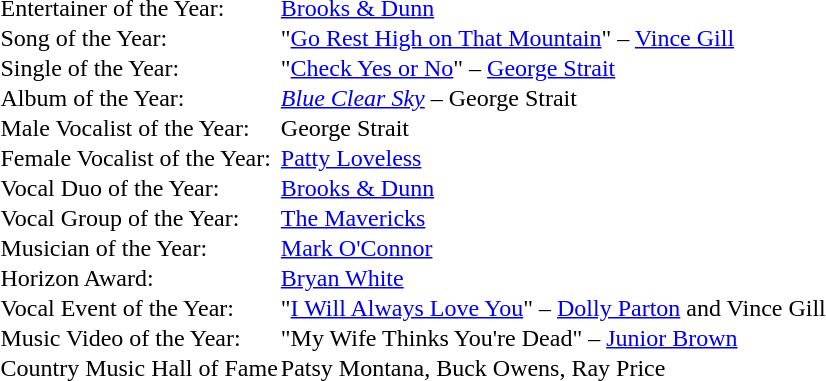<table cellspacing="0" border="0" cellpadding="1">
<tr>
<td>Entertainer of the Year:</td>
<td><a href='#'>Brooks & Dunn</a></td>
</tr>
<tr>
<td>Song of the Year:</td>
<td>"<a href='#'>Go Rest High on That Mountain</a>" – <a href='#'>Vince Gill</a></td>
</tr>
<tr>
<td>Single of the Year:</td>
<td>"<a href='#'>Check Yes or No</a>" – <a href='#'>George Strait</a></td>
</tr>
<tr>
<td>Album of the Year:</td>
<td><em><a href='#'>Blue Clear Sky</a></em> – George Strait</td>
</tr>
<tr>
<td>Male Vocalist of the Year:</td>
<td>George Strait</td>
</tr>
<tr>
<td>Female Vocalist of the Year:</td>
<td><a href='#'>Patty Loveless</a></td>
</tr>
<tr>
<td>Vocal Duo of the Year:</td>
<td><a href='#'>Brooks & Dunn</a></td>
</tr>
<tr>
<td>Vocal Group of the Year:</td>
<td><a href='#'>The Mavericks</a></td>
</tr>
<tr>
<td>Musician of the Year:</td>
<td><a href='#'>Mark O'Connor</a></td>
</tr>
<tr>
<td>Horizon Award:</td>
<td><a href='#'>Bryan White</a></td>
</tr>
<tr>
<td>Vocal Event of the Year:</td>
<td>"<a href='#'>I Will Always Love You</a>" – <a href='#'>Dolly Parton</a> and Vince Gill</td>
</tr>
<tr>
<td>Music Video of the Year:</td>
<td>"My Wife Thinks You're Dead" – <a href='#'>Junior Brown</a></td>
</tr>
<tr>
<td>Country Music Hall of Fame</td>
<td>Patsy Montana, Buck Owens, Ray Price</td>
</tr>
</table>
